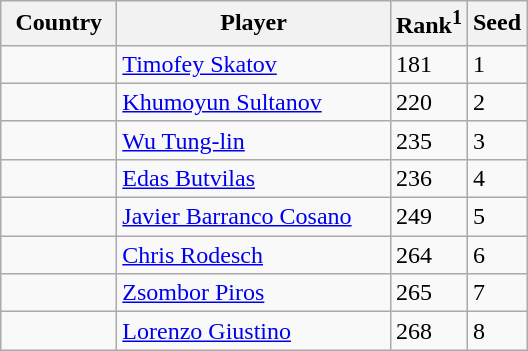<table class="sortable wikitable">
<tr>
<th width="70">Country</th>
<th width="175">Player</th>
<th>Rank<sup>1</sup></th>
<th>Seed</th>
</tr>
<tr>
<td></td>
<td><a href='#'>Timofey Skatov</a></td>
<td>181</td>
<td>1</td>
</tr>
<tr>
<td></td>
<td><a href='#'>Khumoyun Sultanov</a></td>
<td>220</td>
<td>2</td>
</tr>
<tr>
<td></td>
<td><a href='#'>Wu Tung-lin</a></td>
<td>235</td>
<td>3</td>
</tr>
<tr>
<td></td>
<td><a href='#'>Edas Butvilas</a></td>
<td>236</td>
<td>4</td>
</tr>
<tr>
<td></td>
<td><a href='#'>Javier Barranco Cosano</a></td>
<td>249</td>
<td>5</td>
</tr>
<tr>
<td></td>
<td><a href='#'>Chris Rodesch</a></td>
<td>264</td>
<td>6</td>
</tr>
<tr>
<td></td>
<td><a href='#'>Zsombor Piros</a></td>
<td>265</td>
<td>7</td>
</tr>
<tr>
<td></td>
<td><a href='#'>Lorenzo Giustino</a></td>
<td>268</td>
<td>8</td>
</tr>
</table>
